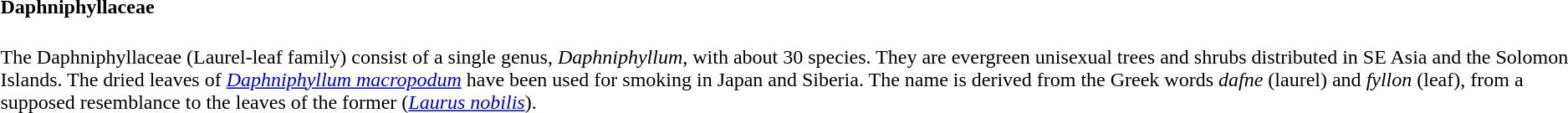<table>
<tr>
<td><br><h4>Daphniphyllaceae</h4>
The Daphniphyllaceae (Laurel-leaf family) consist of a single genus, <em>Daphniphyllum</em>, with about 30 species. They are evergreen unisexual trees and shrubs distributed in SE Asia and the Solomon Islands. The dried leaves of <em><a href='#'>Daphniphyllum macropodum</a></em> have been used for smoking in Japan and Siberia. The name is derived from the Greek words <em>dafne</em> (laurel) and <em>fyllon</em> (leaf), from a supposed resemblance to the leaves of the former (<em><a href='#'>Laurus nobilis</a></em>).</td>
</tr>
</table>
